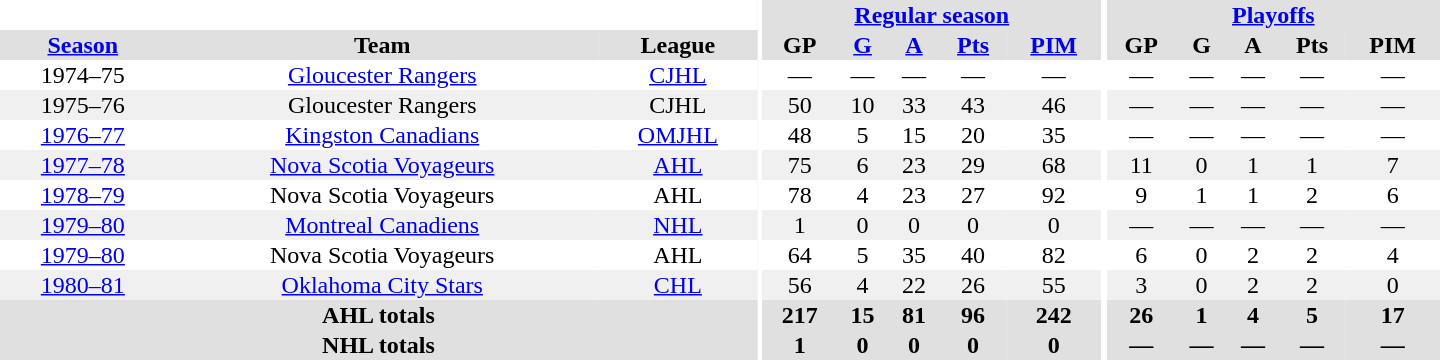<table border="0" cellpadding="1" cellspacing="0" style="text-align:center; width:60em">
<tr bgcolor="#e0e0e0">
<th colspan="3" bgcolor="#ffffff"></th>
<th rowspan="100" bgcolor="#ffffff"></th>
<th colspan="5"><a href='#'>Regular season</a></th>
<th rowspan="100" bgcolor="#ffffff"></th>
<th colspan="5"><a href='#'>Playoffs</a></th>
</tr>
<tr bgcolor="#e0e0e0">
<th><a href='#'>Season</a></th>
<th>Team</th>
<th>League</th>
<th>GP</th>
<th><a href='#'>G</a></th>
<th><a href='#'>A</a></th>
<th><a href='#'>Pts</a></th>
<th><a href='#'>PIM</a></th>
<th>GP</th>
<th>G</th>
<th>A</th>
<th>Pts</th>
<th>PIM</th>
</tr>
<tr>
<td>1974–75</td>
<td><a href='#'>Gloucester Rangers</a></td>
<td><a href='#'>CJHL</a></td>
<td>—</td>
<td>—</td>
<td>—</td>
<td>—</td>
<td>—</td>
<td>—</td>
<td>—</td>
<td>—</td>
<td>—</td>
<td>—</td>
</tr>
<tr bgcolor="#f0f0f0">
<td>1975–76</td>
<td>Gloucester Rangers</td>
<td>CJHL</td>
<td>50</td>
<td>10</td>
<td>33</td>
<td>43</td>
<td>46</td>
<td>—</td>
<td>—</td>
<td>—</td>
<td>—</td>
<td>—</td>
</tr>
<tr>
<td><a href='#'>1976–77</a></td>
<td><a href='#'>Kingston Canadians</a></td>
<td><a href='#'>OMJHL</a></td>
<td>48</td>
<td>5</td>
<td>15</td>
<td>20</td>
<td>35</td>
<td>—</td>
<td>—</td>
<td>—</td>
<td>—</td>
<td>—</td>
</tr>
<tr bgcolor="#f0f0f0">
<td><a href='#'>1977–78</a></td>
<td><a href='#'>Nova Scotia Voyageurs</a></td>
<td><a href='#'>AHL</a></td>
<td>75</td>
<td>6</td>
<td>23</td>
<td>29</td>
<td>68</td>
<td>11</td>
<td>0</td>
<td>1</td>
<td>1</td>
<td>7</td>
</tr>
<tr>
<td><a href='#'>1978–79</a></td>
<td>Nova Scotia Voyageurs</td>
<td>AHL</td>
<td>78</td>
<td>4</td>
<td>23</td>
<td>27</td>
<td>92</td>
<td>9</td>
<td>1</td>
<td>1</td>
<td>2</td>
<td>6</td>
</tr>
<tr bgcolor="#f0f0f0">
<td><a href='#'>1979–80</a></td>
<td><a href='#'>Montreal Canadiens</a></td>
<td><a href='#'>NHL</a></td>
<td>1</td>
<td>0</td>
<td>0</td>
<td>0</td>
<td>0</td>
<td>—</td>
<td>—</td>
<td>—</td>
<td>—</td>
<td>—</td>
</tr>
<tr>
<td><a href='#'>1979–80</a></td>
<td>Nova Scotia Voyageurs</td>
<td>AHL</td>
<td>64</td>
<td>5</td>
<td>35</td>
<td>40</td>
<td>82</td>
<td>6</td>
<td>0</td>
<td>2</td>
<td>2</td>
<td>4</td>
</tr>
<tr bgcolor="#f0f0f0">
<td><a href='#'>1980–81</a></td>
<td><a href='#'>Oklahoma City Stars</a></td>
<td><a href='#'>CHL</a></td>
<td>56</td>
<td>4</td>
<td>22</td>
<td>26</td>
<td>55</td>
<td>3</td>
<td>0</td>
<td>2</td>
<td>2</td>
<td>0</td>
</tr>
<tr bgcolor="#e0e0e0">
<th colspan="3">AHL totals</th>
<th>217</th>
<th>15</th>
<th>81</th>
<th>96</th>
<th>242</th>
<th>26</th>
<th>1</th>
<th>4</th>
<th>5</th>
<th>17</th>
</tr>
<tr bgcolor="#e0e0e0">
<th colspan="3">NHL totals</th>
<th>1</th>
<th>0</th>
<th>0</th>
<th>0</th>
<th>0</th>
<th>—</th>
<th>—</th>
<th>—</th>
<th>—</th>
<th>—</th>
</tr>
</table>
